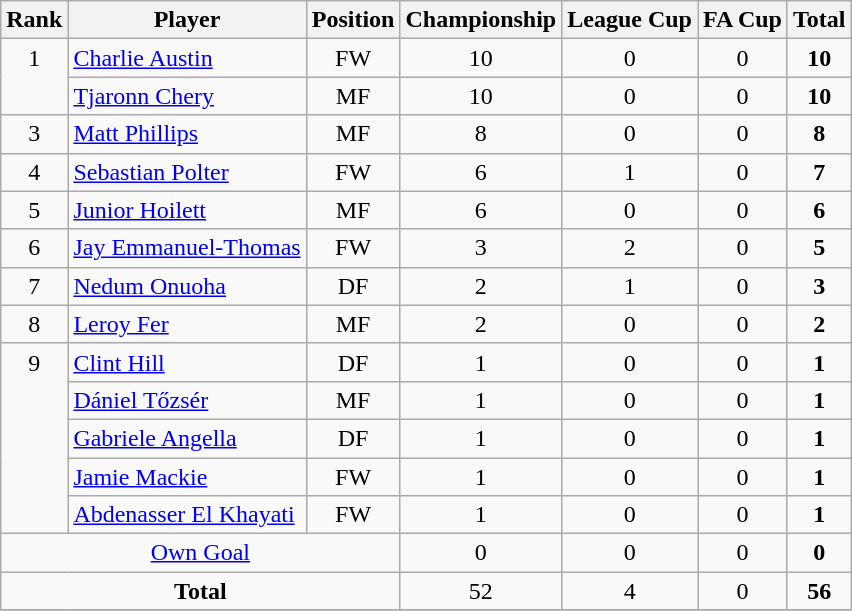<table class="wikitable">
<tr>
<th>Rank</th>
<th>Player</th>
<th>Position</th>
<th>Championship</th>
<th>League Cup</th>
<th>FA Cup</th>
<th>Total</th>
</tr>
<tr>
<td align=center valign=top rowspan=2>1</td>
<td> <a href='#'>Charlie Austin</a></td>
<td align=center>FW</td>
<td align=center>10</td>
<td align=center>0</td>
<td align=center>0</td>
<td align=center><strong>10</strong></td>
</tr>
<tr>
<td> <a href='#'>Tjaronn Chery</a></td>
<td align=center>MF</td>
<td align=center>10</td>
<td align=center>0</td>
<td align=center>0</td>
<td align=center><strong>10</strong></td>
</tr>
<tr>
<td align=center>3</td>
<td> <a href='#'>Matt Phillips</a></td>
<td align=center>MF</td>
<td align=center>8</td>
<td align=center>0</td>
<td align=center>0</td>
<td align=center><strong>8</strong></td>
</tr>
<tr>
<td align=center>4</td>
<td> <a href='#'>Sebastian Polter</a></td>
<td align=center>FW</td>
<td align=center>6</td>
<td align=center>1</td>
<td align=center>0</td>
<td align=center><strong>7</strong></td>
</tr>
<tr>
<td align=center>5</td>
<td> <a href='#'>Junior Hoilett</a></td>
<td align=center>MF</td>
<td align=center>6</td>
<td align=center>0</td>
<td align=center>0</td>
<td align=center><strong>6</strong></td>
</tr>
<tr>
<td align=center>6</td>
<td> <a href='#'>Jay Emmanuel-Thomas</a></td>
<td align=center>FW</td>
<td align=center>3</td>
<td align=center>2</td>
<td align=center>0</td>
<td align=center><strong>5</strong></td>
</tr>
<tr>
<td align=center>7</td>
<td> <a href='#'>Nedum Onuoha</a></td>
<td align=center>DF</td>
<td align=center>2</td>
<td align=center>1</td>
<td align=center>0</td>
<td align=center><strong>3</strong></td>
</tr>
<tr>
<td align=center>8</td>
<td> <a href='#'>Leroy Fer</a></td>
<td align=center>MF</td>
<td align=center>2</td>
<td align=center>0</td>
<td align=center>0</td>
<td align=center><strong>2</strong></td>
</tr>
<tr>
<td align=center valign=top rowspan=5>9</td>
<td> <a href='#'>Clint Hill</a></td>
<td align=center>DF</td>
<td align=center>1</td>
<td align=center>0</td>
<td align=center>0</td>
<td align=center><strong>1</strong></td>
</tr>
<tr>
<td> <a href='#'>Dániel Tőzsér</a></td>
<td align=center>MF</td>
<td align=center>1</td>
<td align=center>0</td>
<td align=center>0</td>
<td align=center><strong>1</strong></td>
</tr>
<tr>
<td> <a href='#'>Gabriele Angella</a></td>
<td align=center>DF</td>
<td align=center>1</td>
<td align=center>0</td>
<td align=center>0</td>
<td align=center><strong>1</strong></td>
</tr>
<tr>
<td> <a href='#'>Jamie Mackie</a></td>
<td align=center>FW</td>
<td align=center>1</td>
<td align=center>0</td>
<td align=center>0</td>
<td align=center><strong>1</strong></td>
</tr>
<tr>
<td> <a href='#'>Abdenasser El Khayati</a></td>
<td align=center>FW</td>
<td align=center>1</td>
<td align=center>0</td>
<td align=center>0</td>
<td align=center><strong>1</strong></td>
</tr>
<tr>
<td colspan=3 align=center><a href='#'>Own Goal</a></td>
<td align=center>0</td>
<td align=center>0</td>
<td align=center>0</td>
<td align=center><strong>0</strong></td>
</tr>
<tr>
<td colspan=3 align=center><strong>Total</strong></td>
<td align=center>52</td>
<td align=center>4</td>
<td align=center>0</td>
<td align=center><strong>56</strong></td>
</tr>
<tr>
</tr>
</table>
